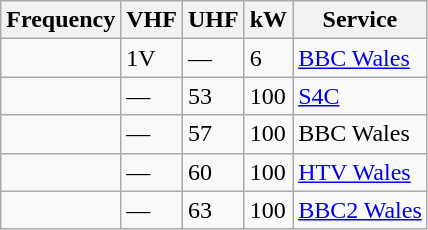<table class="wikitable sortable">
<tr>
<th>Frequency</th>
<th>VHF</th>
<th>UHF</th>
<th>kW</th>
<th>Service</th>
</tr>
<tr>
<td></td>
<td>1V</td>
<td>—</td>
<td>6</td>
<td><a href='#'>BBC Wales</a></td>
</tr>
<tr>
<td></td>
<td>—</td>
<td>53</td>
<td>100</td>
<td><a href='#'>S4C</a></td>
</tr>
<tr>
<td></td>
<td>—</td>
<td>57</td>
<td>100</td>
<td>BBC Wales</td>
</tr>
<tr>
<td></td>
<td>—</td>
<td>60</td>
<td>100</td>
<td><a href='#'>HTV Wales</a></td>
</tr>
<tr>
<td></td>
<td>—</td>
<td>63</td>
<td>100</td>
<td><a href='#'>BBC2 Wales</a></td>
</tr>
</table>
